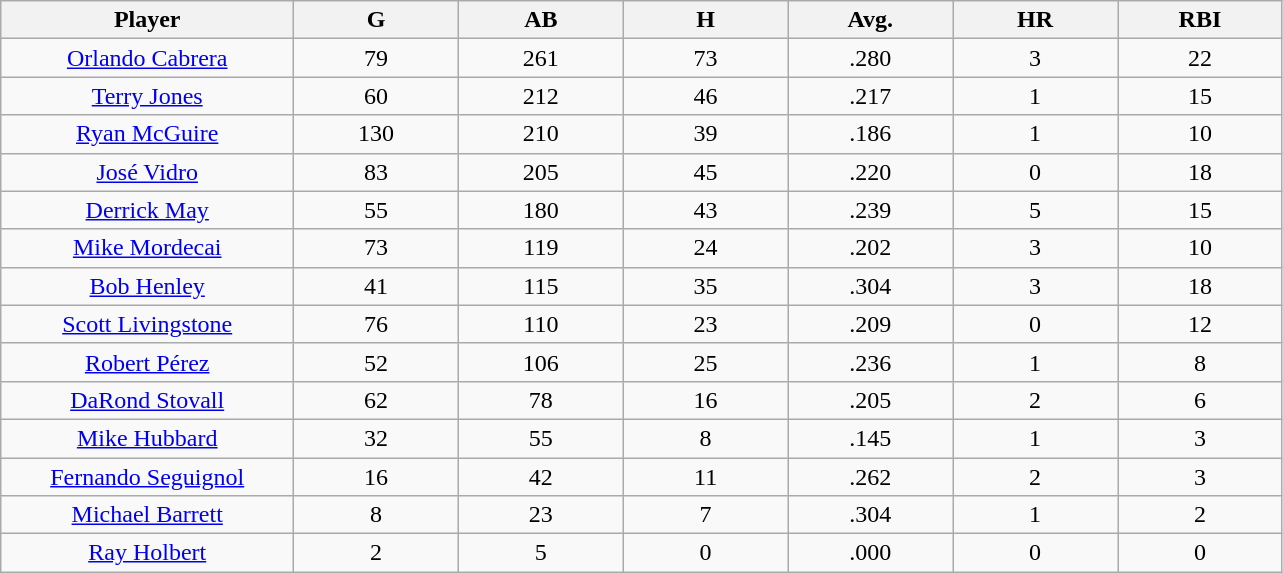<table class="wikitable sortable">
<tr>
<th bgcolor="#DDDDFF" width="16%">Player</th>
<th bgcolor="#DDDDFF" width="9%">G</th>
<th bgcolor="#DDDDFF" width="9%">AB</th>
<th bgcolor="#DDDDFF" width="9%">H</th>
<th bgcolor="#DDDDFF" width="9%">Avg.</th>
<th bgcolor="#DDDDFF" width="9%">HR</th>
<th bgcolor="#DDDDFF" width="9%">RBI</th>
</tr>
<tr align=center>
<td><a href='#'>Orlando Cabrera</a></td>
<td>79</td>
<td>261</td>
<td>73</td>
<td>.280</td>
<td>3</td>
<td>22</td>
</tr>
<tr align=center>
<td><a href='#'>Terry Jones</a></td>
<td>60</td>
<td>212</td>
<td>46</td>
<td>.217</td>
<td>1</td>
<td>15</td>
</tr>
<tr align=center>
<td><a href='#'>Ryan McGuire</a></td>
<td>130</td>
<td>210</td>
<td>39</td>
<td>.186</td>
<td>1</td>
<td>10</td>
</tr>
<tr align=center>
<td><a href='#'>José Vidro</a></td>
<td>83</td>
<td>205</td>
<td>45</td>
<td>.220</td>
<td>0</td>
<td>18</td>
</tr>
<tr align=center>
<td><a href='#'>Derrick May</a></td>
<td>55</td>
<td>180</td>
<td>43</td>
<td>.239</td>
<td>5</td>
<td>15</td>
</tr>
<tr align=center>
<td><a href='#'>Mike Mordecai</a></td>
<td>73</td>
<td>119</td>
<td>24</td>
<td>.202</td>
<td>3</td>
<td>10</td>
</tr>
<tr align=center>
<td><a href='#'>Bob Henley</a></td>
<td>41</td>
<td>115</td>
<td>35</td>
<td>.304</td>
<td>3</td>
<td>18</td>
</tr>
<tr align=center>
<td><a href='#'>Scott Livingstone</a></td>
<td>76</td>
<td>110</td>
<td>23</td>
<td>.209</td>
<td>0</td>
<td>12</td>
</tr>
<tr align=center>
<td><a href='#'>Robert Pérez</a></td>
<td>52</td>
<td>106</td>
<td>25</td>
<td>.236</td>
<td>1</td>
<td>8</td>
</tr>
<tr align=center>
<td><a href='#'>DaRond Stovall</a></td>
<td>62</td>
<td>78</td>
<td>16</td>
<td>.205</td>
<td>2</td>
<td>6</td>
</tr>
<tr align=center>
<td><a href='#'>Mike Hubbard</a></td>
<td>32</td>
<td>55</td>
<td>8</td>
<td>.145</td>
<td>1</td>
<td>3</td>
</tr>
<tr align=center>
<td><a href='#'>Fernando Seguignol</a></td>
<td>16</td>
<td>42</td>
<td>11</td>
<td>.262</td>
<td>2</td>
<td>3</td>
</tr>
<tr align=center>
<td><a href='#'>Michael Barrett</a></td>
<td>8</td>
<td>23</td>
<td>7</td>
<td>.304</td>
<td>1</td>
<td>2</td>
</tr>
<tr align=center>
<td><a href='#'>Ray Holbert</a></td>
<td>2</td>
<td>5</td>
<td>0</td>
<td>.000</td>
<td>0</td>
<td>0</td>
</tr>
</table>
